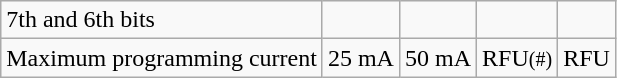<table class="wikitable">
<tr>
<td>7th and 6th bits</td>
<td></td>
<td></td>
<td></td>
<td></td>
</tr>
<tr>
<td>Maximum programming current</td>
<td>25 mA</td>
<td>50 mA</td>
<td>RFU<small>(#)</small></td>
<td>RFU</td>
</tr>
</table>
